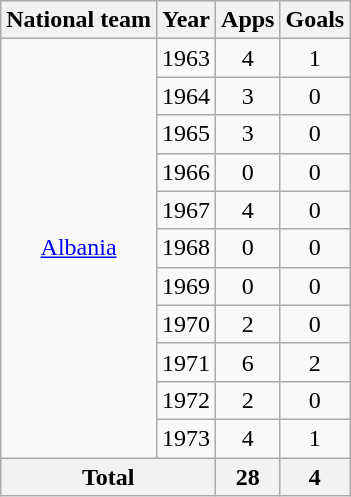<table class=wikitable style="text-align: center;">
<tr>
<th>National team</th>
<th>Year</th>
<th>Apps</th>
<th>Goals</th>
</tr>
<tr>
<td rowspan=11><a href='#'>Albania</a></td>
<td>1963</td>
<td>4</td>
<td>1</td>
</tr>
<tr>
<td>1964</td>
<td>3</td>
<td>0</td>
</tr>
<tr>
<td>1965</td>
<td>3</td>
<td>0</td>
</tr>
<tr>
<td>1966</td>
<td>0</td>
<td>0</td>
</tr>
<tr>
<td>1967</td>
<td>4</td>
<td>0</td>
</tr>
<tr>
<td>1968</td>
<td>0</td>
<td>0</td>
</tr>
<tr>
<td>1969</td>
<td>0</td>
<td>0</td>
</tr>
<tr>
<td>1970</td>
<td>2</td>
<td>0</td>
</tr>
<tr>
<td>1971</td>
<td>6</td>
<td>2</td>
</tr>
<tr>
<td>1972</td>
<td>2</td>
<td>0</td>
</tr>
<tr>
<td>1973</td>
<td>4</td>
<td>1</td>
</tr>
<tr>
<th colspan=2>Total</th>
<th>28</th>
<th>4</th>
</tr>
</table>
